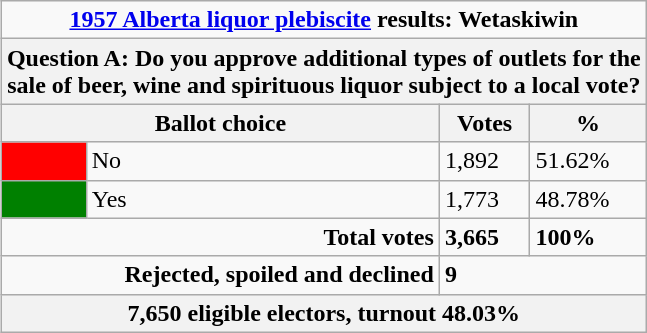<table class="wikitable" align=right>
<tr>
<td colspan=4 align=center><strong><a href='#'>1957 Alberta liquor plebiscite</a> results: Wetaskiwin</strong></td>
</tr>
<tr>
<th colspan=4>Question A: Do you approve additional types of outlets for the<br> sale of beer, wine and spirituous liquor subject to a local vote?</th>
</tr>
<tr>
<th colspan=2>Ballot choice</th>
<th>Votes</th>
<th>%</th>
</tr>
<tr>
<td bgcolor=red></td>
<td>No</td>
<td>1,892</td>
<td>51.62%</td>
</tr>
<tr>
<td bgcolor=green></td>
<td>Yes</td>
<td>1,773</td>
<td>48.78%</td>
</tr>
<tr>
<td align=right colspan=2><strong>Total votes</strong></td>
<td><strong>3,665</strong></td>
<td><strong>100%</strong></td>
</tr>
<tr>
<td align=right colspan=2><strong>Rejected, spoiled and declined</strong></td>
<td colspan=2><strong>9</strong></td>
</tr>
<tr>
<th colspan=4>7,650 eligible electors, turnout 48.03%</th>
</tr>
</table>
